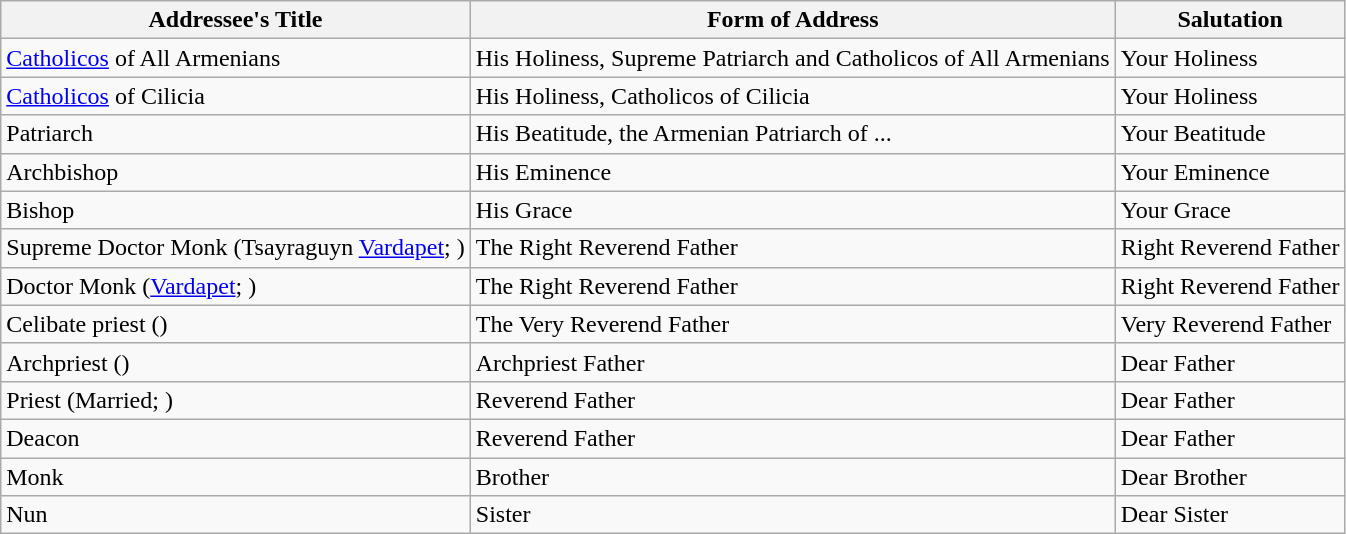<table class="wikitable">
<tr>
<th>Addressee's Title</th>
<th>Form of Address</th>
<th>Salutation</th>
</tr>
<tr>
<td><a href='#'>Catholicos</a> of All Armenians</td>
<td>His Holiness, Supreme Patriarch and Catholicos of All Armenians</td>
<td>Your Holiness</td>
</tr>
<tr>
<td><a href='#'>Catholicos</a> of Cilicia</td>
<td>His Holiness, Catholicos of Cilicia</td>
<td>Your Holiness</td>
</tr>
<tr>
<td>Patriarch</td>
<td>His Beatitude, the Armenian Patriarch of ...</td>
<td>Your Beatitude</td>
</tr>
<tr>
<td>Archbishop</td>
<td>His Eminence</td>
<td>Your Eminence</td>
</tr>
<tr>
<td>Bishop</td>
<td>His Grace</td>
<td>Your Grace</td>
</tr>
<tr>
<td>Supreme Doctor Monk (Tsayraguyn <a href='#'>Vardapet</a>; )</td>
<td>The Right Reverend Father</td>
<td>Right Reverend Father</td>
</tr>
<tr>
<td>Doctor Monk (<a href='#'>Vardapet</a>; )</td>
<td>The Right Reverend Father</td>
<td>Right Reverend Father</td>
</tr>
<tr>
<td>Celibate priest ()</td>
<td>The Very Reverend Father</td>
<td>Very Reverend Father</td>
</tr>
<tr>
<td>Archpriest ()</td>
<td>Archpriest Father</td>
<td>Dear Father</td>
</tr>
<tr>
<td>Priest (Married; )</td>
<td>Reverend Father</td>
<td>Dear Father</td>
</tr>
<tr>
<td>Deacon</td>
<td>Reverend Father</td>
<td>Dear Father</td>
</tr>
<tr>
<td>Monk</td>
<td>Brother</td>
<td>Dear Brother</td>
</tr>
<tr>
<td>Nun</td>
<td>Sister</td>
<td>Dear Sister</td>
</tr>
</table>
